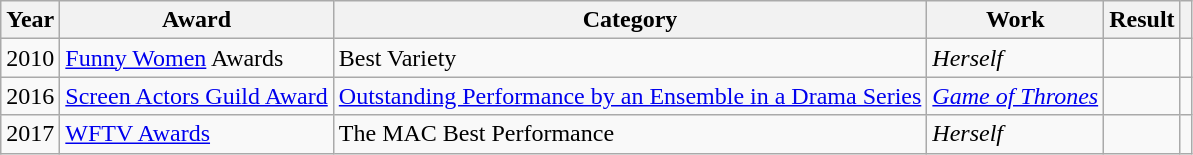<table class="wikitable sortable">
<tr>
<th>Year</th>
<th>Award</th>
<th>Category</th>
<th>Work</th>
<th>Result</th>
<th></th>
</tr>
<tr>
<td>2010</td>
<td><a href='#'>Funny Women</a> Awards</td>
<td>Best Variety</td>
<td><em>Herself</em></td>
<td></td>
<td></td>
</tr>
<tr>
<td>2016</td>
<td><a href='#'>Screen Actors Guild Award</a></td>
<td><a href='#'>Outstanding Performance by an Ensemble in a Drama Series</a></td>
<td><em><a href='#'>Game of Thrones</a></em></td>
<td></td>
<td></td>
</tr>
<tr>
<td>2017</td>
<td><a href='#'>WFTV Awards</a></td>
<td>The MAC Best Performance</td>
<td><em>Herself</em></td>
<td></td>
<td></td>
</tr>
</table>
